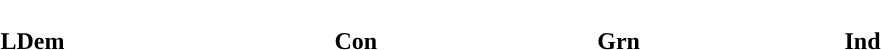<table style="width:60%; text-align:center;">
<tr style="color:white;">
<td style="background:"><strong>28</strong></td>
<td style="background:"><strong>11</strong></td>
<td style="background:"><strong>8</strong></td>
<td style="background:"><strong>1</strong></td>
</tr>
<tr>
<td><span><strong>LDem</strong></span></td>
<td><span><strong>Con</strong></span></td>
<td><span><strong>Grn</strong></span></td>
<td><span><strong>Ind</strong></span></td>
</tr>
</table>
